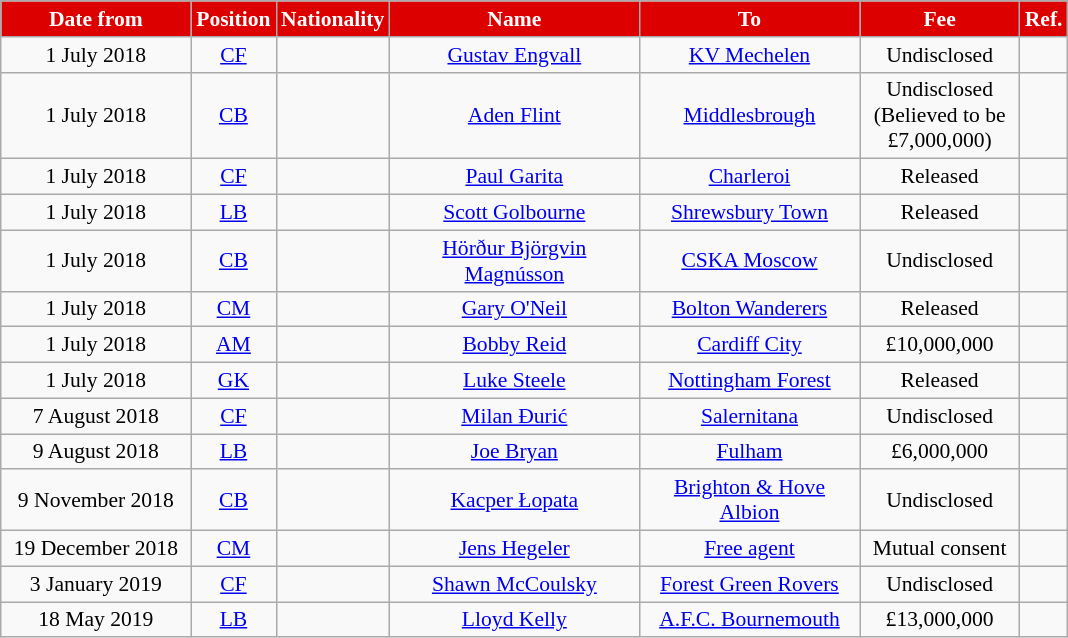<table class="wikitable"  style="text-align:center; font-size:90%; ">
<tr>
<th style="background:#DD0000; color:#FFFFFF; width:120px;">Date from</th>
<th style="background:#DD0000; color:#FFFFFF; width:50px;">Position</th>
<th style="background:#DD0000; color:#FFFFFF; width:50px;">Nationality</th>
<th style="background:#DD0000; color:#FFFFFF; width:160px;">Name</th>
<th style="background:#DD0000; color:#FFFFFF; width:140px;">To</th>
<th style="background:#DD0000; color:#FFFFFF; width:100px;">Fee</th>
<th style="background:#DD0000; color:#FFFFFF; width:25px;">Ref.</th>
</tr>
<tr>
<td>1 July 2018</td>
<td><a href='#'>CF</a></td>
<td></td>
<td><a href='#'>Gustav Engvall</a></td>
<td> <a href='#'>KV Mechelen</a></td>
<td>Undisclosed</td>
<td></td>
</tr>
<tr>
<td>1 July 2018</td>
<td><a href='#'>CB</a></td>
<td></td>
<td><a href='#'>Aden Flint</a></td>
<td><a href='#'>Middlesbrough</a></td>
<td>Undisclosed (Believed to be £7,000,000)</td>
<td></td>
</tr>
<tr>
<td>1 July 2018</td>
<td><a href='#'>CF</a></td>
<td></td>
<td><a href='#'>Paul Garita</a></td>
<td> <a href='#'>Charleroi</a></td>
<td>Released</td>
<td></td>
</tr>
<tr>
<td>1 July 2018</td>
<td><a href='#'>LB</a></td>
<td></td>
<td><a href='#'>Scott Golbourne</a></td>
<td><a href='#'>Shrewsbury Town</a></td>
<td>Released</td>
<td></td>
</tr>
<tr>
<td>1 July 2018</td>
<td><a href='#'>CB</a></td>
<td></td>
<td><a href='#'>Hörður Björgvin Magnússon</a></td>
<td> <a href='#'>CSKA Moscow</a></td>
<td>Undisclosed</td>
<td></td>
</tr>
<tr>
<td>1 July 2018</td>
<td><a href='#'>CM</a></td>
<td></td>
<td><a href='#'>Gary O'Neil</a></td>
<td><a href='#'>Bolton Wanderers</a></td>
<td>Released</td>
<td></td>
</tr>
<tr>
<td>1 July 2018</td>
<td><a href='#'>AM</a></td>
<td></td>
<td><a href='#'>Bobby Reid</a></td>
<td> <a href='#'>Cardiff City</a></td>
<td>£10,000,000</td>
<td></td>
</tr>
<tr>
<td>1 July 2018</td>
<td><a href='#'>GK</a></td>
<td></td>
<td><a href='#'>Luke Steele</a></td>
<td><a href='#'>Nottingham Forest</a></td>
<td>Released</td>
<td></td>
</tr>
<tr>
<td>7 August 2018</td>
<td><a href='#'>CF</a></td>
<td></td>
<td><a href='#'>Milan Đurić</a></td>
<td> <a href='#'>Salernitana</a></td>
<td>Undisclosed</td>
<td></td>
</tr>
<tr>
<td>9 August 2018</td>
<td><a href='#'>LB</a></td>
<td></td>
<td><a href='#'>Joe Bryan</a></td>
<td><a href='#'>Fulham</a></td>
<td>£6,000,000</td>
<td></td>
</tr>
<tr>
<td>9 November 2018</td>
<td><a href='#'>CB</a></td>
<td></td>
<td><a href='#'>Kacper Łopata</a></td>
<td><a href='#'>Brighton & Hove Albion</a></td>
<td>Undisclosed</td>
<td></td>
</tr>
<tr>
<td>19 December 2018</td>
<td><a href='#'>CM</a></td>
<td></td>
<td><a href='#'>Jens Hegeler</a></td>
<td><a href='#'>Free agent</a></td>
<td>Mutual consent</td>
<td></td>
</tr>
<tr>
<td>3 January 2019</td>
<td><a href='#'>CF</a></td>
<td></td>
<td><a href='#'>Shawn McCoulsky</a></td>
<td><a href='#'>Forest Green Rovers</a></td>
<td>Undisclosed</td>
<td></td>
</tr>
<tr>
<td>18 May 2019</td>
<td><a href='#'>LB</a></td>
<td></td>
<td><a href='#'>Lloyd Kelly</a></td>
<td><a href='#'>A.F.C. Bournemouth</a></td>
<td>£13,000,000</td>
<td></td>
</tr>
</table>
